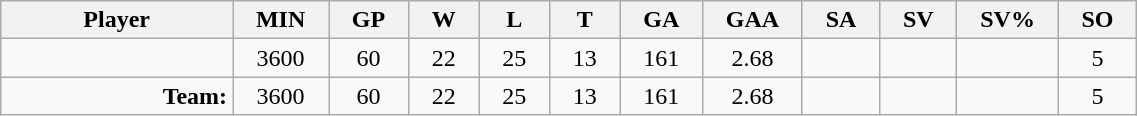<table class="wikitable sortable" width="60%">
<tr>
<th bgcolor="#DDDDFF" width="10%">Player</th>
<th width="3%" bgcolor="#DDDDFF">MIN</th>
<th width="3%" bgcolor="#DDDDFF">GP</th>
<th width="3%" bgcolor="#DDDDFF">W</th>
<th width="3%" bgcolor="#DDDDFF">L</th>
<th width="3%" bgcolor="#DDDDFF">T</th>
<th width="3%" bgcolor="#DDDDFF">GA</th>
<th width="3%" bgcolor="#DDDDFF">GAA</th>
<th width="3%" bgcolor="#DDDDFF">SA</th>
<th width="3%" bgcolor="#DDDDFF">SV</th>
<th width="3%" bgcolor="#DDDDFF">SV%</th>
<th width="3%" bgcolor="#DDDDFF">SO</th>
</tr>
<tr align="center">
<td align="right"></td>
<td>3600</td>
<td>60</td>
<td>22</td>
<td>25</td>
<td>13</td>
<td>161</td>
<td>2.68</td>
<td></td>
<td></td>
<td></td>
<td>5</td>
</tr>
<tr align="center">
<td align="right"><strong>Team:</strong></td>
<td>3600</td>
<td>60</td>
<td>22</td>
<td>25</td>
<td>13</td>
<td>161</td>
<td>2.68</td>
<td></td>
<td></td>
<td></td>
<td>5</td>
</tr>
</table>
